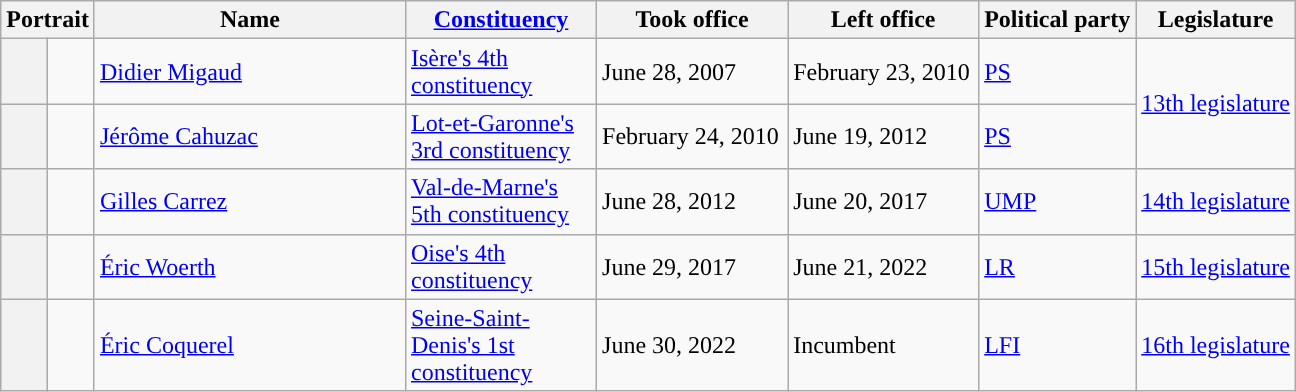<table class="wikitable">
<tr>
<th colspan=2>Portrait</th>
<th width=200>Name</th>
<th width=120><a href='#'>Constituency</a></th>
<th width=120>Took office</th>
<th width=120>Left office</th>
<th>Political party</th>
<th>Legislature</th>
</tr>
<tr>
<th style="background:"></th>
<td></td>
<td><a href='#'>Didier Migaud</a></td>
<td><a href='#'>Isère's 4th constituency</a></td>
<td>June 28, 2007</td>
<td>February 23, 2010</td>
<td><a href='#'>PS</a></td>
<td rowspan=2><a href='#'>13th legislature</a></td>
</tr>
<tr>
<th style="background:"></th>
<td></td>
<td><a href='#'>Jérôme Cahuzac</a></td>
<td><a href='#'>Lot-et-Garonne's 3rd constituency</a></td>
<td>February 24, 2010</td>
<td>June 19, 2012</td>
<td><a href='#'>PS</a></td>
</tr>
<tr>
<th style="background:"></th>
<td></td>
<td><a href='#'>Gilles Carrez</a></td>
<td><a href='#'>Val-de-Marne's 5th constituency</a></td>
<td>June 28, 2012</td>
<td>June 20, 2017</td>
<td><a href='#'>UMP</a></td>
<td><a href='#'>14th legislature</a></td>
</tr>
<tr>
<th style="background:"></th>
<td></td>
<td><a href='#'>Éric Woerth</a></td>
<td><a href='#'>Oise's 4th constituency</a></td>
<td>June 29, 2017</td>
<td>June 21, 2022</td>
<td><a href='#'>LR</a></td>
<td><a href='#'>15th legislature</a></td>
</tr>
<tr>
<th style="background:"></th>
<td></td>
<td><a href='#'>Éric Coquerel</a></td>
<td><a href='#'>Seine-Saint-Denis's 1st constituency</a></td>
<td>June 30, 2022</td>
<td>Incumbent</td>
<td><a href='#'>LFI</a></td>
<td><a href='#'>16th legislature</a></td>
</tr>
</table>
